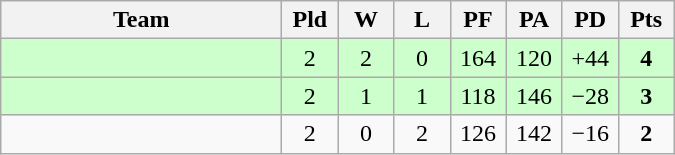<table class=wikitable style="text-align:center">
<tr>
<th width=180>Team</th>
<th width=30>Pld</th>
<th width=30>W</th>
<th width=30>L</th>
<th width=30>PF</th>
<th width=30>PA</th>
<th width=30>PD</th>
<th width=30>Pts</th>
</tr>
<tr bgcolor="#ccffcc">
<td align="left"></td>
<td>2</td>
<td>2</td>
<td>0</td>
<td>164</td>
<td>120</td>
<td>+44</td>
<td><strong>4</strong></td>
</tr>
<tr bgcolor="#ccffcc">
<td align="left"></td>
<td>2</td>
<td>1</td>
<td>1</td>
<td>118</td>
<td>146</td>
<td>−28</td>
<td><strong>3</strong></td>
</tr>
<tr>
<td align="left"></td>
<td>2</td>
<td>0</td>
<td>2</td>
<td>126</td>
<td>142</td>
<td>−16</td>
<td><strong>2</strong></td>
</tr>
</table>
